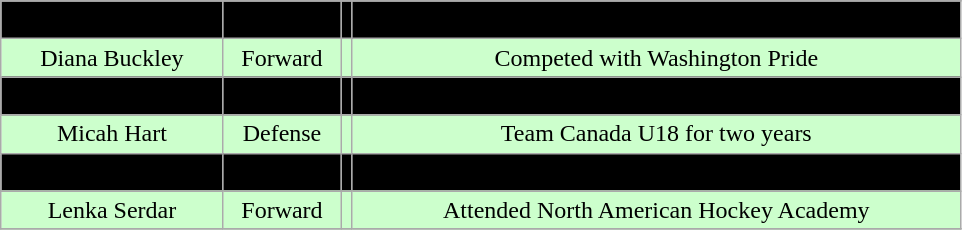<table class="wikitable">
<tr align="center">
</tr>
<tr align="center" bgcolor=" ">
<td>Marlene Boissonnault</td>
<td>Goaltender</td>
<td></td>
<td>Member of Team Canada U18</td>
</tr>
<tr align="center" bgcolor="#ccffcc">
<td>Diana Buckley</td>
<td>Forward</td>
<td></td>
<td>Competed with Washington Pride</td>
</tr>
<tr align="center" bgcolor=" ">
<td>Pippy Gerace</td>
<td>Forward</td>
<td></td>
<td>travelled to Canada to play for the Etobicoke Jr. Dolphins</td>
</tr>
<tr align="center" bgcolor="#ccffcc">
<td>Micah Hart</td>
<td>Defense</td>
<td></td>
<td>Team Canada U18 for two years</td>
</tr>
<tr align="center" bgcolor=" ">
<td>Christian Higham</td>
<td>Forward</td>
<td></td>
<td>Played on Team Canada U18 alongside Boissonnault and Hart</td>
</tr>
<tr align="center" bgcolor="#ccffcc ">
<td>Lenka Serdar</td>
<td>Forward</td>
<td></td>
<td>Attended North American Hockey Academy</td>
</tr>
<tr align="center" bgcolor=" ">
</tr>
</table>
